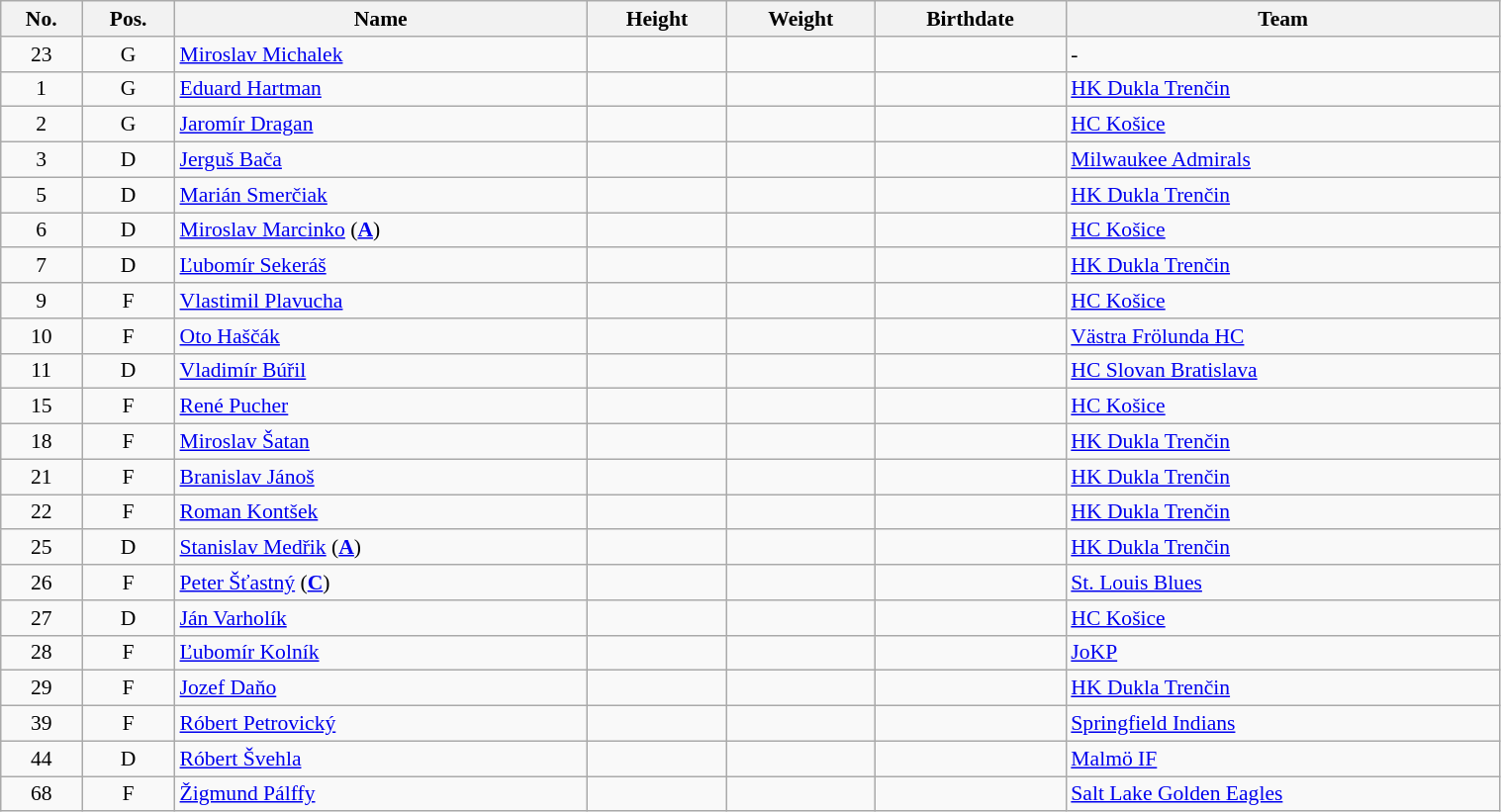<table class="wikitable sortable" width="80%" style="font-size: 90%; text-align: center;">
<tr>
<th>No.</th>
<th>Pos.</th>
<th>Name</th>
<th>Height</th>
<th>Weight</th>
<th>Birthdate</th>
<th>Team</th>
</tr>
<tr>
<td>23</td>
<td>G</td>
<td style="text-align:left;"><a href='#'>Miroslav Michalek</a></td>
<td></td>
<td></td>
<td style="text-align:right;"></td>
<td style="text-align:left;">-</td>
</tr>
<tr>
<td>1</td>
<td>G</td>
<td style="text-align:left;"><a href='#'>Eduard Hartman</a></td>
<td></td>
<td></td>
<td style="text-align:right;"></td>
<td style="text-align:left;"> <a href='#'>HK Dukla Trenčin</a></td>
</tr>
<tr>
<td>2</td>
<td>G</td>
<td style="text-align:left;"><a href='#'>Jaromír Dragan</a></td>
<td></td>
<td></td>
<td style="text-align:right;"></td>
<td style="text-align:left;"> <a href='#'>HC Košice</a></td>
</tr>
<tr>
<td>3</td>
<td>D</td>
<td style="text-align:left;"><a href='#'>Jerguš Bača</a></td>
<td></td>
<td></td>
<td style="text-align:right;"></td>
<td style="text-align:left;"> <a href='#'>Milwaukee Admirals</a></td>
</tr>
<tr>
<td>5</td>
<td>D</td>
<td style="text-align:left;"><a href='#'>Marián Smerčiak</a></td>
<td></td>
<td></td>
<td style="text-align:right;"></td>
<td style="text-align:left;"> <a href='#'>HK Dukla Trenčin</a></td>
</tr>
<tr>
<td>6</td>
<td>D</td>
<td style="text-align:left;"><a href='#'>Miroslav Marcinko</a> (<strong><a href='#'>A</a></strong>)</td>
<td></td>
<td></td>
<td style="text-align:right;"></td>
<td style="text-align:left;"> <a href='#'>HC Košice</a></td>
</tr>
<tr>
<td>7</td>
<td>D</td>
<td style="text-align:left;"><a href='#'>Ľubomír Sekeráš</a></td>
<td></td>
<td></td>
<td style="text-align:right;"></td>
<td style="text-align:left;"> <a href='#'>HK Dukla Trenčin</a></td>
</tr>
<tr>
<td>9</td>
<td>F</td>
<td style="text-align:left;"><a href='#'>Vlastimil Plavucha</a></td>
<td></td>
<td></td>
<td style="text-align:right;"></td>
<td style="text-align:left;"> <a href='#'>HC Košice</a></td>
</tr>
<tr>
<td>10</td>
<td>F</td>
<td style="text-align:left;"><a href='#'>Oto Haščák</a></td>
<td></td>
<td></td>
<td style="text-align:right;"></td>
<td style="text-align:left;"> <a href='#'>Västra Frölunda HC</a></td>
</tr>
<tr>
<td>11</td>
<td>D</td>
<td style="text-align:left;"><a href='#'>Vladimír Búřil</a></td>
<td></td>
<td></td>
<td style="text-align:right;"></td>
<td style="text-align:left;"> <a href='#'>HC Slovan Bratislava</a></td>
</tr>
<tr>
<td>15</td>
<td>F</td>
<td style="text-align:left;"><a href='#'>René Pucher</a></td>
<td></td>
<td></td>
<td style="text-align:right;"></td>
<td style="text-align:left;"> <a href='#'>HC Košice</a></td>
</tr>
<tr>
<td>18</td>
<td>F</td>
<td style="text-align:left;"><a href='#'>Miroslav Šatan</a></td>
<td></td>
<td></td>
<td style="text-align:right;"></td>
<td style="text-align:left;"> <a href='#'>HK Dukla Trenčin</a></td>
</tr>
<tr>
<td>21</td>
<td>F</td>
<td style="text-align:left;"><a href='#'>Branislav Jánoš</a></td>
<td></td>
<td></td>
<td style="text-align:right;"></td>
<td style="text-align:left;"> <a href='#'>HK Dukla Trenčin</a></td>
</tr>
<tr>
<td>22</td>
<td>F</td>
<td style="text-align:left;"><a href='#'>Roman Kontšek</a></td>
<td></td>
<td></td>
<td style="text-align:right;"></td>
<td style="text-align:left;"> <a href='#'>HK Dukla Trenčin</a></td>
</tr>
<tr>
<td>25</td>
<td>D</td>
<td style="text-align:left;"><a href='#'>Stanislav Medřik</a> (<strong><a href='#'>A</a></strong>)</td>
<td></td>
<td></td>
<td style="text-align:right;"></td>
<td style="text-align:left;"> <a href='#'>HK Dukla Trenčin</a></td>
</tr>
<tr>
<td>26</td>
<td>F</td>
<td style="text-align:left;"><a href='#'>Peter Šťastný</a> (<strong><a href='#'>C</a></strong>)</td>
<td></td>
<td></td>
<td style="text-align:right;"></td>
<td style="text-align:left;"> <a href='#'>St. Louis Blues</a></td>
</tr>
<tr>
<td>27</td>
<td>D</td>
<td style="text-align:left;"><a href='#'>Ján Varholík</a></td>
<td></td>
<td></td>
<td style="text-align:right;"></td>
<td style="text-align:left;"> <a href='#'>HC Košice</a></td>
</tr>
<tr>
<td>28</td>
<td>F</td>
<td style="text-align:left;"><a href='#'>Ľubomír Kolník</a></td>
<td></td>
<td></td>
<td style="text-align:right;"></td>
<td style="text-align:left;"> <a href='#'>JoKP</a></td>
</tr>
<tr>
<td>29</td>
<td>F</td>
<td style="text-align:left;"><a href='#'>Jozef Daňo</a></td>
<td></td>
<td></td>
<td style="text-align:right;"></td>
<td style="text-align:left;"> <a href='#'>HK Dukla Trenčin</a></td>
</tr>
<tr>
<td>39</td>
<td>F</td>
<td style="text-align:left;"><a href='#'>Róbert Petrovický</a></td>
<td></td>
<td></td>
<td style="text-align:right;"></td>
<td style="text-align:left;"> <a href='#'>Springfield Indians</a></td>
</tr>
<tr>
<td>44</td>
<td>D</td>
<td style="text-align:left;"><a href='#'>Róbert Švehla</a></td>
<td></td>
<td></td>
<td style="text-align:right;"></td>
<td style="text-align:left;"> <a href='#'>Malmö IF</a></td>
</tr>
<tr>
<td>68</td>
<td>F</td>
<td style="text-align:left;"><a href='#'>Žigmund Pálffy</a></td>
<td></td>
<td></td>
<td style="text-align:right;"></td>
<td style="text-align:left;"> <a href='#'>Salt Lake Golden Eagles</a></td>
</tr>
</table>
